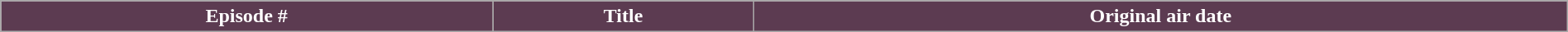<table class="wikitable plainrowheaders"  style="width:100%; margin-right:0;">
<tr>
<th style="background:#5C3B51; color:#fff;">Episode #</th>
<th style="background:#5C3B51; color:#fff;">Title</th>
<th style="background:#5C3B51; color:#fff;">Original air date<br>






















</th>
</tr>
</table>
